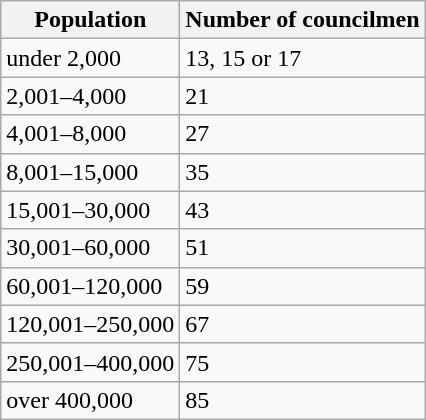<table class="wikitable">
<tr>
<th>Population</th>
<th>Number of councilmen</th>
</tr>
<tr>
<td>under 2,000</td>
<td>13, 15 or 17</td>
</tr>
<tr>
<td>2,001–4,000</td>
<td>21</td>
</tr>
<tr>
<td>4,001–8,000</td>
<td>27</td>
</tr>
<tr>
<td>8,001–15,000</td>
<td>35</td>
</tr>
<tr>
<td>15,001–30,000</td>
<td>43</td>
</tr>
<tr>
<td>30,001–60,000</td>
<td>51</td>
</tr>
<tr>
<td>60,001–120,000</td>
<td>59</td>
</tr>
<tr>
<td>120,001–250,000</td>
<td>67</td>
</tr>
<tr>
<td>250,001–400,000</td>
<td>75</td>
</tr>
<tr>
<td>over 400,000</td>
<td>85</td>
</tr>
</table>
